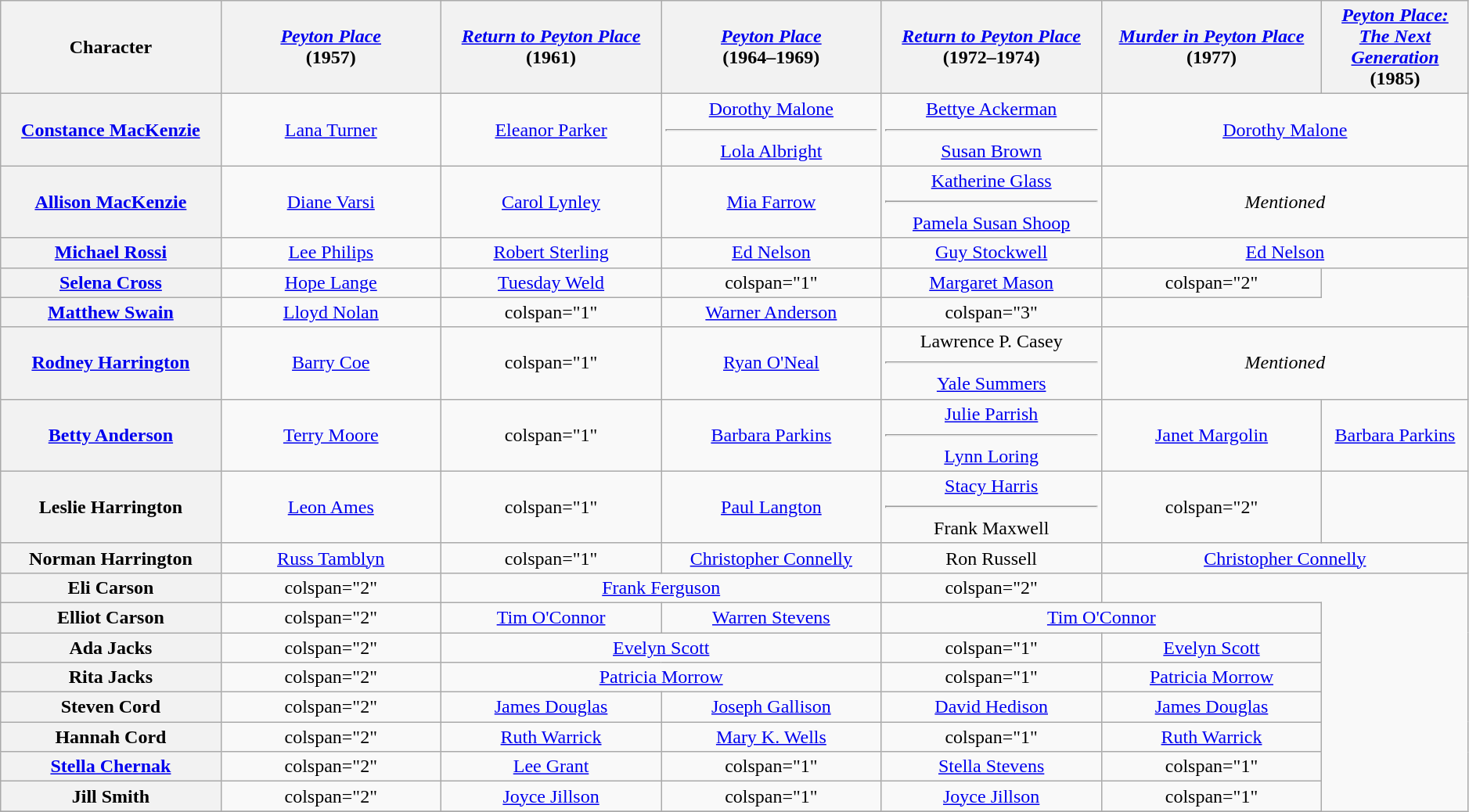<table class="wikitable" style="text-align: center; width: 99%;">
<tr>
<th scope="col" style="width: 15%;">Character</th>
<th scope="col" style="width: 15%;"><em><a href='#'>Peyton Place</a></em><br>(1957)</th>
<th scope="col" style="width: 15%;"><em><a href='#'>Return to Peyton Place</a></em><br>(1961)</th>
<th scope="col" style="width: 15%;"><em><a href='#'>Peyton Place</a></em><br>(1964–1969)</th>
<th scope="col" style="width: 15%;"><em><a href='#'>Return to Peyton Place</a></em><br>(1972–1974)</th>
<th scope="col" style="width: 15%;"><em><a href='#'>Murder in Peyton Place</a></em><br>(1977)</th>
<th scope="col" style="width: 15%;"><em><a href='#'>Peyton Place: The Next Generation</a></em><br>(1985)</th>
</tr>
<tr>
<th scope="row"><a href='#'>Constance MacKenzie</a></th>
<td><a href='#'>Lana Turner</a></td>
<td><a href='#'>Eleanor Parker</a></td>
<td><a href='#'>Dorothy Malone</a><hr> <a href='#'>Lola Albright</a></td>
<td><a href='#'>Bettye Ackerman</a><hr> <a href='#'>Susan Brown</a></td>
<td colspan="2"><a href='#'>Dorothy Malone</a></td>
</tr>
<tr>
<th scope="row"><a href='#'>Allison MacKenzie</a></th>
<td><a href='#'>Diane Varsi</a></td>
<td><a href='#'>Carol Lynley</a></td>
<td><a href='#'>Mia Farrow</a></td>
<td><a href='#'>Katherine Glass</a><hr> <a href='#'>Pamela Susan Shoop</a></td>
<td colspan="2"><em>Mentioned</em></td>
</tr>
<tr>
<th scope="row"><a href='#'>Michael Rossi</a></th>
<td><a href='#'>Lee Philips</a></td>
<td><a href='#'>Robert Sterling</a></td>
<td><a href='#'>Ed Nelson</a></td>
<td><a href='#'>Guy Stockwell</a></td>
<td colspan="2"><a href='#'>Ed Nelson</a></td>
</tr>
<tr>
<th scope="row"><a href='#'>Selena Cross</a></th>
<td><a href='#'>Hope Lange</a></td>
<td><a href='#'>Tuesday Weld</a></td>
<td>colspan="1" </td>
<td><a href='#'>Margaret Mason</a></td>
<td>colspan="2" </td>
</tr>
<tr>
<th scope="row"><a href='#'>Matthew Swain</a></th>
<td><a href='#'>Lloyd Nolan</a></td>
<td>colspan="1" </td>
<td><a href='#'>Warner Anderson</a></td>
<td>colspan="3" </td>
</tr>
<tr>
<th scope="row"><a href='#'>Rodney Harrington</a></th>
<td><a href='#'>Barry Coe</a></td>
<td>colspan="1" </td>
<td><a href='#'>Ryan O'Neal</a></td>
<td>Lawrence P. Casey<hr> <a href='#'>Yale Summers</a></td>
<td colspan="2"><em>Mentioned</em></td>
</tr>
<tr>
<th scope="row"><a href='#'>Betty Anderson</a></th>
<td><a href='#'>Terry Moore</a></td>
<td>colspan="1" </td>
<td><a href='#'>Barbara Parkins</a></td>
<td><a href='#'>Julie Parrish</a><hr> <a href='#'>Lynn Loring</a></td>
<td><a href='#'>Janet Margolin</a></td>
<td><a href='#'>Barbara Parkins</a></td>
</tr>
<tr>
<th scope="row">Leslie Harrington</th>
<td><a href='#'>Leon Ames</a></td>
<td>colspan="1" </td>
<td><a href='#'>Paul Langton</a></td>
<td><a href='#'>Stacy Harris</a><hr>  Frank Maxwell</td>
<td>colspan="2" </td>
</tr>
<tr>
<th scope="row">Norman Harrington</th>
<td><a href='#'>Russ Tamblyn</a></td>
<td>colspan="1" </td>
<td><a href='#'>Christopher Connelly</a></td>
<td>Ron Russell</td>
<td colspan="2"><a href='#'>Christopher Connelly</a></td>
</tr>
<tr>
<th scope="row">Eli Carson</th>
<td>colspan="2" </td>
<td colspan="2"><a href='#'>Frank Ferguson</a></td>
<td>colspan="2" </td>
</tr>
<tr>
<th scope="row">Elliot Carson</th>
<td>colspan="2" </td>
<td><a href='#'>Tim O'Connor</a></td>
<td><a href='#'>Warren Stevens</a></td>
<td colspan="2"><a href='#'>Tim O'Connor</a></td>
</tr>
<tr>
<th scope="row">Ada Jacks</th>
<td>colspan="2" </td>
<td colspan="2"><a href='#'>Evelyn Scott</a></td>
<td>colspan="1" </td>
<td><a href='#'>Evelyn Scott</a></td>
</tr>
<tr>
<th scope="row">Rita Jacks</th>
<td>colspan="2" </td>
<td colspan="2"><a href='#'>Patricia Morrow</a></td>
<td>colspan="1" </td>
<td><a href='#'>Patricia Morrow</a></td>
</tr>
<tr>
<th scope="row">Steven Cord</th>
<td>colspan="2" </td>
<td><a href='#'>James Douglas</a></td>
<td><a href='#'>Joseph Gallison</a></td>
<td><a href='#'>David Hedison</a></td>
<td><a href='#'>James Douglas</a></td>
</tr>
<tr>
<th scope="row">Hannah Cord</th>
<td>colspan="2" </td>
<td><a href='#'>Ruth Warrick</a></td>
<td><a href='#'>Mary K. Wells</a></td>
<td>colspan="1" </td>
<td><a href='#'>Ruth Warrick</a></td>
</tr>
<tr>
<th scope="row"><a href='#'>Stella Chernak</a></th>
<td>colspan="2" </td>
<td><a href='#'>Lee Grant</a></td>
<td>colspan="1" </td>
<td><a href='#'>Stella Stevens</a></td>
<td>colspan="1" </td>
</tr>
<tr>
<th scope="row">Jill Smith</th>
<td>colspan="2" </td>
<td><a href='#'>Joyce Jillson</a></td>
<td>colspan="1" </td>
<td><a href='#'>Joyce Jillson</a></td>
<td>colspan="1" </td>
</tr>
<tr>
</tr>
</table>
